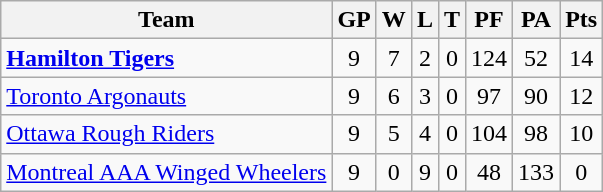<table class="wikitable">
<tr>
<th>Team</th>
<th>GP</th>
<th>W</th>
<th>L</th>
<th>T</th>
<th>PF</th>
<th>PA</th>
<th>Pts</th>
</tr>
<tr align="center">
<td align="left"><strong><a href='#'>Hamilton Tigers</a></strong></td>
<td>9</td>
<td>7</td>
<td>2</td>
<td>0</td>
<td>124</td>
<td>52</td>
<td>14</td>
</tr>
<tr align="center">
<td align="left"><a href='#'>Toronto Argonauts</a></td>
<td>9</td>
<td>6</td>
<td>3</td>
<td>0</td>
<td>97</td>
<td>90</td>
<td>12</td>
</tr>
<tr align="center">
<td align="left"><a href='#'>Ottawa Rough Riders</a></td>
<td>9</td>
<td>5</td>
<td>4</td>
<td>0</td>
<td>104</td>
<td>98</td>
<td>10</td>
</tr>
<tr align="center">
<td align="left"><a href='#'>Montreal AAA Winged Wheelers</a></td>
<td>9</td>
<td>0</td>
<td>9</td>
<td>0</td>
<td>48</td>
<td>133</td>
<td>0</td>
</tr>
</table>
